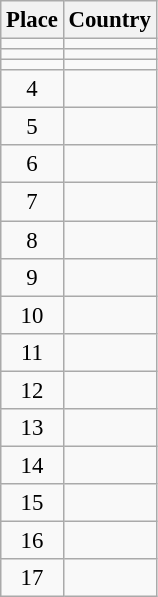<table class="wikitable" style="font-size:95%;">
<tr>
<th>Place</th>
<th>Country</th>
</tr>
<tr>
<td align=center></td>
<td></td>
</tr>
<tr>
<td align=center></td>
<td></td>
</tr>
<tr>
<td align=center></td>
<td></td>
</tr>
<tr>
<td align=center>4</td>
<td></td>
</tr>
<tr>
<td align=center>5</td>
<td></td>
</tr>
<tr>
<td align=center>6</td>
<td></td>
</tr>
<tr>
<td align=center>7</td>
<td></td>
</tr>
<tr>
<td align=center>8</td>
<td></td>
</tr>
<tr>
<td align=center>9</td>
<td></td>
</tr>
<tr>
<td align=center>10</td>
<td></td>
</tr>
<tr>
<td align=center>11</td>
<td></td>
</tr>
<tr>
<td align=center>12</td>
<td></td>
</tr>
<tr>
<td align=center>13</td>
<td></td>
</tr>
<tr>
<td align=center>14</td>
<td></td>
</tr>
<tr>
<td align=center>15</td>
<td></td>
</tr>
<tr>
<td align=center>16</td>
<td></td>
</tr>
<tr>
<td align=center>17</td>
<td></td>
</tr>
</table>
